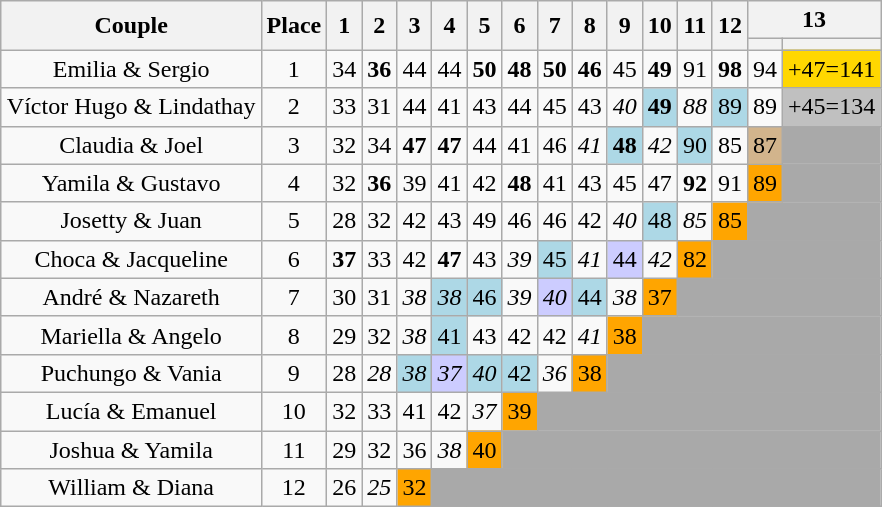<table class="wikitable sortable" style="margin:auto; text-align:center; white-space:nowrap; width:20%;">
<tr>
<th rowspan=2>Couple</th>
<th rowspan=2>Place</th>
<th rowspan=2>1</th>
<th rowspan=2>2</th>
<th rowspan=2>3</th>
<th rowspan=2>4</th>
<th rowspan=2>5</th>
<th rowspan=2>6</th>
<th rowspan=2>7</th>
<th rowspan=2>8</th>
<th rowspan=2>9</th>
<th rowspan=2>10</th>
<th rowspan=2>11</th>
<th rowspan=2>12</th>
<th colspan=2>13</th>
</tr>
<tr>
<th></th>
<th></th>
</tr>
<tr>
<td>Emilia & Sergio</td>
<td>1</td>
<td>34</td>
<td><span><strong>36</strong></span></td>
<td>44</td>
<td>44</td>
<td><span><strong>50</strong></span></td>
<td><span><strong>48</strong></span></td>
<td><span><strong>50</strong></span></td>
<td><span><strong>46</strong></span></td>
<td>45</td>
<td><span><strong>49</strong></span></td>
<td>91</td>
<td><span><strong>98</strong></span></td>
<td>94</td>
<td bgcolor=gold>+47=141</td>
</tr>
<tr>
<td>Víctor Hugo & Lindathay</td>
<td>2</td>
<td>33</td>
<td>31</td>
<td>44</td>
<td>41</td>
<td>43</td>
<td>44</td>
<td>45</td>
<td>43</td>
<td><span><em>40</em></span></td>
<td bgcolor=lightblue><span><strong>49</strong></span></td>
<td><span><em>88</em></span></td>
<td bgcolor=lightblue>89</td>
<td>89</td>
<td bgcolor= silver>+45=134</td>
</tr>
<tr>
<td>Claudia & Joel</td>
<td>3</td>
<td>32</td>
<td>34</td>
<td><span><strong>47</strong></span></td>
<td><span><strong>47</strong></span></td>
<td>44</td>
<td>41</td>
<td>46</td>
<td><span><em>41</em></span></td>
<td bgcolor=lightblue><span><strong>48</strong></span></td>
<td><span><em>42</em></span></td>
<td bgcolor=lightblue>90</td>
<td>85</td>
<td bgcolor=tan>87</td>
<td colspan=1 style="background:darkgrey;"></td>
</tr>
<tr>
<td>Yamila & Gustavo</td>
<td>4</td>
<td>32</td>
<td><span><strong>36</strong></span></td>
<td>39</td>
<td>41</td>
<td>42</td>
<td><span><strong>48</strong></span></td>
<td>41</td>
<td>43</td>
<td>45</td>
<td>47</td>
<td><span><strong>92</strong></span></td>
<td>91</td>
<td bgcolor=orange>89</td>
<td colspan=1 style="background:darkgrey;"></td>
</tr>
<tr>
<td>Josetty & Juan</td>
<td>5</td>
<td>28</td>
<td>32</td>
<td>42</td>
<td>43</td>
<td>49</td>
<td>46</td>
<td>46</td>
<td>42</td>
<td><span><em>40</em></span></td>
<td bgcolor=lightblue>48</td>
<td><span><em>85</em></span></td>
<td bgcolor=orange>85</td>
<td colspan=2 style="background:darkgrey;"></td>
</tr>
<tr>
<td>Choca & Jacqueline</td>
<td>6</td>
<td><span><strong>37</strong></span></td>
<td>33</td>
<td>42</td>
<td><span><strong>47</strong></span></td>
<td>43</td>
<td><span><em>39</em></span></td>
<td bgcolor=lightblue>45</td>
<td><span><em>41</em></span></td>
<td bgcolor=#CCCCFF>44</td>
<td><span><em>42</em></span></td>
<td bgcolor=orange>82</td>
<td colspan=3 style="background:darkgrey;"></td>
</tr>
<tr>
<td>André & Nazareth</td>
<td>7</td>
<td>30</td>
<td>31</td>
<td><span><em>38</em></span></td>
<td bgcolor=lightblue><span><em>38</em></span></td>
<td bgcolor=lightblue>46</td>
<td><span><em>39</em></span></td>
<td bgcolor=#CCCCFF><span><em>40</em></span></td>
<td bgcolor=lightblue>44</td>
<td><span><em>38</em></span></td>
<td bgcolor=orange>37</td>
<td colspan=4 style="background:darkgrey;"></td>
</tr>
<tr>
<td>Mariella & Angelo</td>
<td>8</td>
<td>29</td>
<td>32</td>
<td><span><em>38</em></span></td>
<td bgcolor=lightblue>41</td>
<td>43</td>
<td>42</td>
<td>42</td>
<td><span><em>41</em></span></td>
<td bgcolor=orange>38</td>
<td colspan=5 style="background:darkgrey;"></td>
</tr>
<tr>
<td>Puchungo & Vania</td>
<td>9</td>
<td>28</td>
<td><span><em>28</em></span></td>
<td bgcolor=lightblue><span><em>38</em></span></td>
<td bgcolor=#CCCCFF><span><em>37</em></span></td>
<td bgcolor=lightblue><span><em>40</em></span></td>
<td bgcolor=lightblue>42</td>
<td><span><em>36</em></span></td>
<td bgcolor=orange>38</td>
<td colspan=6 style="background:darkgrey;"></td>
</tr>
<tr>
<td>Lucía & Emanuel</td>
<td>10</td>
<td>32</td>
<td>33</td>
<td>41</td>
<td>42</td>
<td><span><em>37</em></span></td>
<td bgcolor=orange>39</td>
<td colspan=8 style="background:darkgrey;"></td>
</tr>
<tr>
<td>Joshua & Yamila</td>
<td>11</td>
<td>29</td>
<td>32</td>
<td>36</td>
<td><span><em>38</em></span></td>
<td bgcolor=orange>40</td>
<td colspan=9 style="background:darkgrey;"></td>
</tr>
<tr>
<td>William & Diana</td>
<td>12</td>
<td>26</td>
<td><span><em>25</em></span></td>
<td bgcolor=orange>32</td>
<td colspan=11 style="background:darkgrey;"></td>
</tr>
</table>
